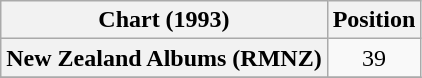<table class="wikitable plainrowheaders" style="text-align:center">
<tr>
<th scope="col">Chart (1993)</th>
<th scope="col">Position</th>
</tr>
<tr>
<th scope="row">New Zealand Albums (RMNZ)</th>
<td>39</td>
</tr>
<tr>
</tr>
</table>
